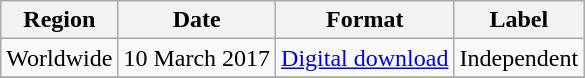<table class=wikitable>
<tr>
<th>Region</th>
<th>Date</th>
<th>Format</th>
<th>Label</th>
</tr>
<tr>
<td>Worldwide</td>
<td>10 March 2017</td>
<td><a href='#'>Digital download</a></td>
<td>Independent</td>
</tr>
<tr>
</tr>
</table>
